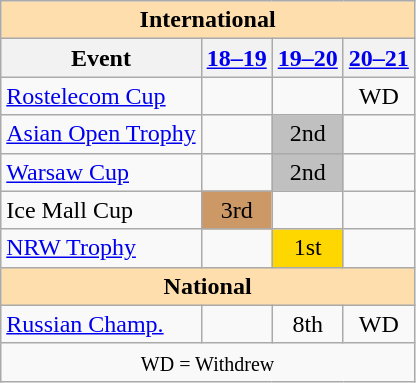<table class="wikitable" style="text-align:center">
<tr>
<th style="background-color: #ffdead; " colspan=4 align=center>International</th>
</tr>
<tr>
<th>Event</th>
<th><a href='#'>18–19</a></th>
<th><a href='#'>19–20</a></th>
<th><a href='#'>20–21</a></th>
</tr>
<tr>
<td align=left> <a href='#'>Rostelecom Cup</a></td>
<td></td>
<td></td>
<td>WD</td>
</tr>
<tr>
<td align=left> <a href='#'>Asian Open Trophy</a></td>
<td></td>
<td bgcolor=silver>2nd</td>
<td></td>
</tr>
<tr>
<td align=left> <a href='#'>Warsaw Cup</a></td>
<td></td>
<td bgcolor=silver>2nd</td>
<td></td>
</tr>
<tr>
<td align=left>Ice Mall Cup</td>
<td bgcolor=cc9966>3rd</td>
<td></td>
<td></td>
</tr>
<tr>
<td align=left><a href='#'>NRW Trophy</a></td>
<td></td>
<td bgcolor=gold>1st</td>
<td></td>
</tr>
<tr>
<th style="background-color: #ffdead; " colspan=4 align=center>National</th>
</tr>
<tr>
<td align=left><a href='#'>Russian Champ.</a></td>
<td></td>
<td>8th</td>
<td>WD</td>
</tr>
<tr>
<td colspan=4><small> WD = Withdrew</small></td>
</tr>
</table>
